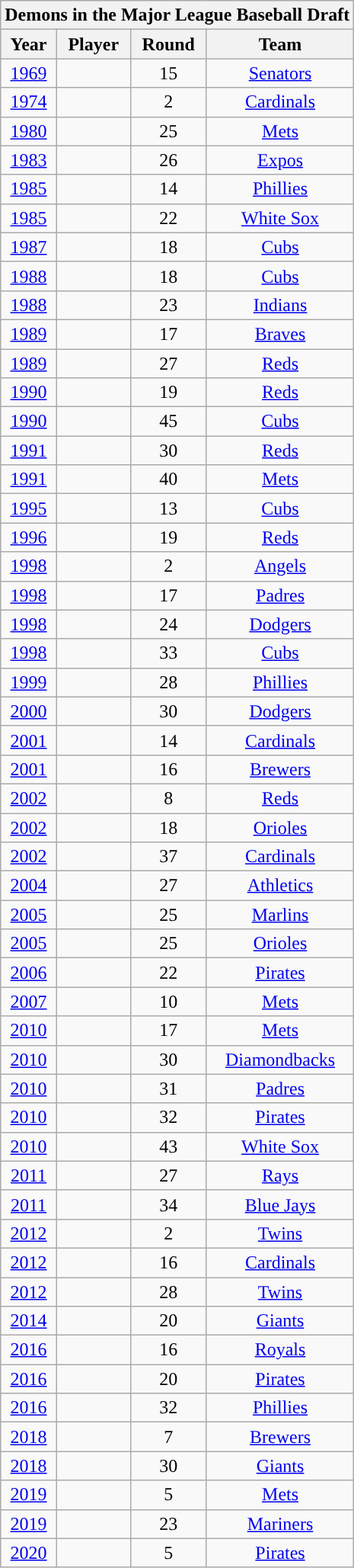<table class="wikitable sortable collapsible" style="text-align:center">
<tr>
<th colspan=4>Demons in the Major League Baseball Draft</th>
</tr>
<tr>
<th>Year</th>
<th>Player</th>
<th>Round</th>
<th>Team</th>
</tr>
<tr>
<td><a href='#'>1969</a></td>
<td></td>
<td>15</td>
<td><a href='#'>Senators</a></td>
</tr>
<tr>
<td><a href='#'>1974</a></td>
<td></td>
<td>2</td>
<td><a href='#'>Cardinals</a></td>
</tr>
<tr>
<td><a href='#'>1980</a></td>
<td></td>
<td>25</td>
<td><a href='#'>Mets</a></td>
</tr>
<tr>
<td><a href='#'>1983</a></td>
<td></td>
<td>26</td>
<td><a href='#'>Expos</a></td>
</tr>
<tr>
<td><a href='#'>1985</a></td>
<td></td>
<td>14</td>
<td><a href='#'>Phillies</a></td>
</tr>
<tr>
<td><a href='#'>1985</a></td>
<td></td>
<td>22</td>
<td><a href='#'>White Sox</a></td>
</tr>
<tr>
<td><a href='#'>1987</a></td>
<td></td>
<td>18</td>
<td><a href='#'>Cubs</a></td>
</tr>
<tr>
<td><a href='#'>1988</a></td>
<td></td>
<td>18</td>
<td><a href='#'>Cubs</a></td>
</tr>
<tr>
<td><a href='#'>1988</a></td>
<td></td>
<td>23</td>
<td><a href='#'>Indians</a></td>
</tr>
<tr>
<td><a href='#'>1989</a></td>
<td></td>
<td>17</td>
<td><a href='#'>Braves</a></td>
</tr>
<tr>
<td><a href='#'>1989</a></td>
<td></td>
<td>27</td>
<td><a href='#'>Reds</a></td>
</tr>
<tr>
<td><a href='#'>1990</a></td>
<td></td>
<td>19</td>
<td><a href='#'>Reds</a></td>
</tr>
<tr>
<td><a href='#'>1990</a></td>
<td></td>
<td>45</td>
<td><a href='#'>Cubs</a></td>
</tr>
<tr>
<td><a href='#'>1991</a></td>
<td></td>
<td>30</td>
<td><a href='#'>Reds</a></td>
</tr>
<tr>
<td><a href='#'>1991</a></td>
<td></td>
<td>40</td>
<td><a href='#'>Mets</a></td>
</tr>
<tr>
<td><a href='#'>1995</a></td>
<td></td>
<td>13</td>
<td><a href='#'>Cubs</a></td>
</tr>
<tr>
<td><a href='#'>1996</a></td>
<td></td>
<td>19</td>
<td><a href='#'>Reds</a></td>
</tr>
<tr>
<td><a href='#'>1998</a></td>
<td></td>
<td>2</td>
<td><a href='#'>Angels</a></td>
</tr>
<tr>
<td><a href='#'>1998</a></td>
<td></td>
<td>17</td>
<td><a href='#'>Padres</a></td>
</tr>
<tr>
<td><a href='#'>1998</a></td>
<td></td>
<td>24</td>
<td><a href='#'>Dodgers</a></td>
</tr>
<tr>
<td><a href='#'>1998</a></td>
<td></td>
<td>33</td>
<td><a href='#'>Cubs</a></td>
</tr>
<tr>
<td><a href='#'>1999</a></td>
<td></td>
<td>28</td>
<td><a href='#'>Phillies</a></td>
</tr>
<tr>
<td><a href='#'>2000</a></td>
<td></td>
<td>30</td>
<td><a href='#'>Dodgers</a></td>
</tr>
<tr>
<td><a href='#'>2001</a></td>
<td></td>
<td>14</td>
<td><a href='#'>Cardinals</a></td>
</tr>
<tr>
<td><a href='#'>2001</a></td>
<td></td>
<td>16</td>
<td><a href='#'>Brewers</a></td>
</tr>
<tr>
<td><a href='#'>2002</a></td>
<td></td>
<td>8</td>
<td><a href='#'>Reds</a></td>
</tr>
<tr>
<td><a href='#'>2002</a></td>
<td></td>
<td>18</td>
<td><a href='#'>Orioles</a></td>
</tr>
<tr>
<td><a href='#'>2002</a></td>
<td></td>
<td>37</td>
<td><a href='#'>Cardinals</a></td>
</tr>
<tr>
<td><a href='#'>2004</a></td>
<td></td>
<td>27</td>
<td><a href='#'>Athletics</a></td>
</tr>
<tr>
<td><a href='#'>2005</a></td>
<td></td>
<td>25</td>
<td><a href='#'>Marlins</a></td>
</tr>
<tr>
<td><a href='#'>2005</a></td>
<td></td>
<td>25</td>
<td><a href='#'>Orioles</a></td>
</tr>
<tr>
<td><a href='#'>2006</a></td>
<td></td>
<td>22</td>
<td><a href='#'>Pirates</a></td>
</tr>
<tr>
<td><a href='#'>2007</a></td>
<td></td>
<td>10</td>
<td><a href='#'>Mets</a></td>
</tr>
<tr>
<td><a href='#'>2010</a></td>
<td></td>
<td>17</td>
<td><a href='#'>Mets</a></td>
</tr>
<tr>
<td><a href='#'>2010</a></td>
<td></td>
<td>30</td>
<td><a href='#'>Diamondbacks</a></td>
</tr>
<tr>
<td><a href='#'>2010</a></td>
<td></td>
<td>31</td>
<td><a href='#'>Padres</a></td>
</tr>
<tr>
<td><a href='#'>2010</a></td>
<td></td>
<td>32</td>
<td><a href='#'>Pirates</a></td>
</tr>
<tr>
<td><a href='#'>2010</a></td>
<td></td>
<td>43</td>
<td><a href='#'>White Sox</a></td>
</tr>
<tr>
<td><a href='#'>2011</a></td>
<td></td>
<td>27</td>
<td><a href='#'>Rays</a></td>
</tr>
<tr>
<td><a href='#'>2011</a></td>
<td></td>
<td>34</td>
<td><a href='#'>Blue Jays</a></td>
</tr>
<tr>
<td><a href='#'>2012</a></td>
<td></td>
<td>2</td>
<td><a href='#'>Twins</a></td>
</tr>
<tr>
<td><a href='#'>2012</a></td>
<td></td>
<td>16</td>
<td><a href='#'>Cardinals</a></td>
</tr>
<tr>
<td><a href='#'>2012</a></td>
<td></td>
<td>28</td>
<td><a href='#'>Twins</a></td>
</tr>
<tr>
<td><a href='#'>2014</a></td>
<td></td>
<td>20</td>
<td><a href='#'>Giants</a></td>
</tr>
<tr>
<td><a href='#'>2016</a></td>
<td></td>
<td>16</td>
<td><a href='#'>Royals</a></td>
</tr>
<tr>
<td><a href='#'>2016</a></td>
<td></td>
<td>20</td>
<td><a href='#'>Pirates</a></td>
</tr>
<tr>
<td><a href='#'>2016</a></td>
<td></td>
<td>32</td>
<td><a href='#'>Phillies</a></td>
</tr>
<tr>
<td><a href='#'>2018</a></td>
<td></td>
<td>7</td>
<td><a href='#'>Brewers</a></td>
</tr>
<tr>
<td><a href='#'>2018</a></td>
<td></td>
<td>30</td>
<td><a href='#'>Giants</a></td>
</tr>
<tr>
<td><a href='#'>2019</a></td>
<td></td>
<td>5</td>
<td><a href='#'>Mets</a></td>
</tr>
<tr>
<td><a href='#'>2019</a></td>
<td></td>
<td>23</td>
<td><a href='#'>Mariners</a></td>
</tr>
<tr>
<td><a href='#'>2020</a></td>
<td></td>
<td>5</td>
<td><a href='#'>Pirates</a></td>
</tr>
</table>
